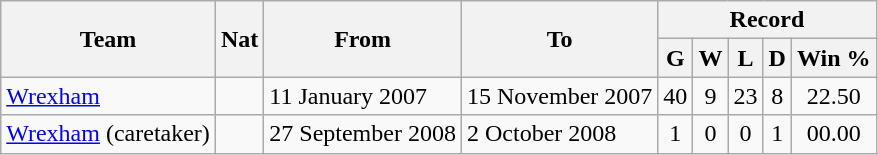<table class="wikitable" style="text-align:center">
<tr>
<th rowspan="2">Team</th>
<th rowspan="2">Nat</th>
<th rowspan="2">From</th>
<th rowspan="2">To</th>
<th colspan="5">Record</th>
</tr>
<tr>
<th>G</th>
<th>W</th>
<th>L</th>
<th>D</th>
<th>Win %</th>
</tr>
<tr>
<td align=left><a href='#'>Wrexham</a></td>
<td></td>
<td align=left>11 January 2007</td>
<td align=left>15 November 2007</td>
<td>40</td>
<td>9</td>
<td>23</td>
<td>8</td>
<td>22.50</td>
</tr>
<tr>
<td align=left><a href='#'>Wrexham</a> (caretaker)</td>
<td></td>
<td align=left>27 September 2008</td>
<td align=left>2 October 2008</td>
<td>1</td>
<td>0</td>
<td>0</td>
<td>1</td>
<td>00.00</td>
</tr>
</table>
